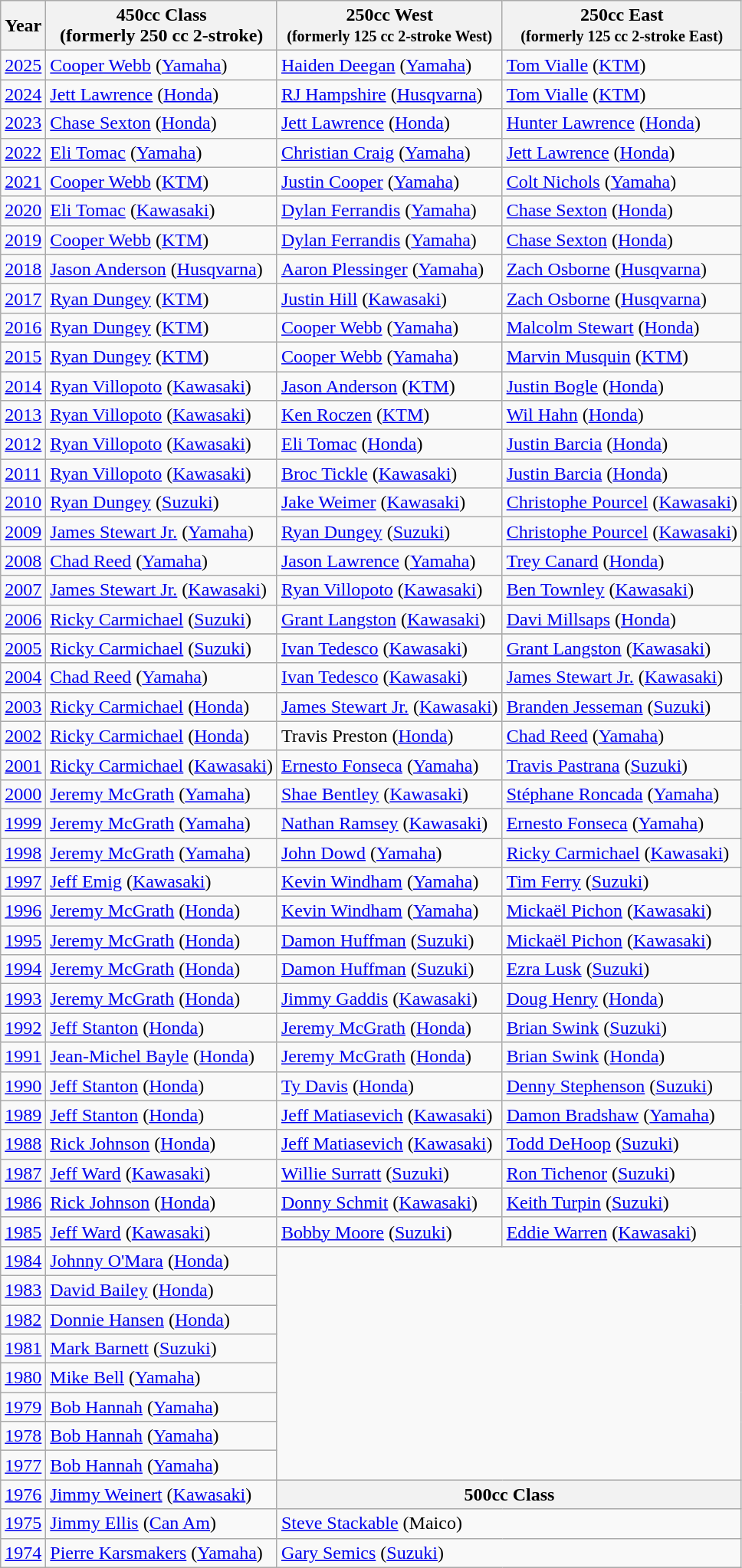<table class="wikitable">
<tr>
<th>Year</th>
<th>450cc Class<br>(formerly 250 cc 2-stroke)</th>
<th>250cc West <br><small>(formerly 125 cc 2-stroke West)</small></th>
<th>250cc East <br><small>(formerly 125 cc 2-stroke East)</small></th>
</tr>
<tr>
<td><a href='#'> 2025</a></td>
<td> <a href='#'>Cooper Webb</a> (<a href='#'>Yamaha</a>)</td>
<td> <a href='#'>Haiden Deegan</a> (<a href='#'>Yamaha</a>)</td>
<td> <a href='#'>Tom Vialle</a> (<a href='#'>KTM</a>)</td>
</tr>
<tr>
<td><a href='#'>2024</a></td>
<td> <a href='#'>Jett Lawrence</a> (<a href='#'>Honda</a>)</td>
<td> <a href='#'>RJ Hampshire</a> (<a href='#'>Husqvarna</a>)</td>
<td> <a href='#'>Tom Vialle</a> (<a href='#'>KTM</a>)</td>
</tr>
<tr>
<td><a href='#'>2023</a></td>
<td> <a href='#'>Chase Sexton</a> (<a href='#'>Honda</a>)</td>
<td> <a href='#'>Jett Lawrence</a> (<a href='#'>Honda</a>)</td>
<td> <a href='#'>Hunter Lawrence</a> (<a href='#'>Honda</a>)</td>
</tr>
<tr>
<td><a href='#'>2022</a></td>
<td> <a href='#'>Eli Tomac</a> (<a href='#'>Yamaha</a>)</td>
<td>  <a href='#'>Christian Craig</a> (<a href='#'>Yamaha</a>)</td>
<td> <a href='#'>Jett Lawrence</a> (<a href='#'>Honda</a>)</td>
</tr>
<tr>
<td><a href='#'>2021</a></td>
<td> <a href='#'>Cooper Webb</a> (<a href='#'>KTM</a>)</td>
<td> <a href='#'>Justin Cooper</a> (<a href='#'>Yamaha</a>)</td>
<td> <a href='#'>Colt Nichols</a> (<a href='#'>Yamaha</a>)</td>
</tr>
<tr>
<td><a href='#'>2020</a></td>
<td> <a href='#'>Eli Tomac</a> (<a href='#'>Kawasaki</a>)</td>
<td> <a href='#'>Dylan Ferrandis</a> (<a href='#'>Yamaha</a>)</td>
<td> <a href='#'>Chase Sexton</a> (<a href='#'>Honda</a>)</td>
</tr>
<tr>
<td><a href='#'>2019</a></td>
<td> <a href='#'>Cooper Webb</a> (<a href='#'>KTM</a>)</td>
<td> <a href='#'>Dylan Ferrandis</a> (<a href='#'>Yamaha</a>)</td>
<td> <a href='#'>Chase Sexton</a> (<a href='#'>Honda</a>)</td>
</tr>
<tr>
<td><a href='#'>2018</a></td>
<td> <a href='#'>Jason Anderson</a> (<a href='#'>Husqvarna</a>)</td>
<td> <a href='#'>Aaron Plessinger</a> (<a href='#'>Yamaha</a>)</td>
<td> <a href='#'>Zach Osborne</a> (<a href='#'>Husqvarna</a>)</td>
</tr>
<tr>
<td><a href='#'>2017</a></td>
<td> <a href='#'>Ryan Dungey</a> (<a href='#'>KTM</a>)</td>
<td> <a href='#'>Justin Hill</a> (<a href='#'>Kawasaki</a>)</td>
<td> <a href='#'>Zach Osborne</a> (<a href='#'>Husqvarna</a>)</td>
</tr>
<tr>
<td><a href='#'>2016</a></td>
<td> <a href='#'>Ryan Dungey</a> (<a href='#'>KTM</a>)</td>
<td> <a href='#'>Cooper Webb</a> (<a href='#'>Yamaha</a>)</td>
<td> <a href='#'>Malcolm Stewart</a> (<a href='#'>Honda</a>)</td>
</tr>
<tr>
<td><a href='#'>2015</a></td>
<td> <a href='#'>Ryan Dungey</a> (<a href='#'>KTM</a>)</td>
<td> <a href='#'>Cooper Webb</a> (<a href='#'>Yamaha</a>)</td>
<td> <a href='#'>Marvin Musquin</a> (<a href='#'>KTM</a>)</td>
</tr>
<tr>
<td><a href='#'>2014</a></td>
<td> <a href='#'>Ryan Villopoto</a> (<a href='#'>Kawasaki</a>)</td>
<td> <a href='#'>Jason Anderson</a> (<a href='#'>KTM</a>)</td>
<td> <a href='#'>Justin Bogle</a> (<a href='#'>Honda</a>)</td>
</tr>
<tr>
<td><a href='#'>2013</a></td>
<td> <a href='#'>Ryan Villopoto</a> (<a href='#'>Kawasaki</a>)</td>
<td> <a href='#'>Ken Roczen</a> (<a href='#'>KTM</a>)</td>
<td> <a href='#'>Wil Hahn</a> (<a href='#'>Honda</a>)</td>
</tr>
<tr>
<td><a href='#'>2012</a></td>
<td> <a href='#'>Ryan Villopoto</a> (<a href='#'>Kawasaki</a>)</td>
<td> <a href='#'>Eli Tomac</a> (<a href='#'>Honda</a>)</td>
<td> <a href='#'>Justin Barcia</a> (<a href='#'>Honda</a>)</td>
</tr>
<tr>
<td><a href='#'>2011</a></td>
<td> <a href='#'>Ryan Villopoto</a> (<a href='#'>Kawasaki</a>)</td>
<td> <a href='#'>Broc Tickle</a> (<a href='#'>Kawasaki</a>)</td>
<td> <a href='#'>Justin Barcia</a> (<a href='#'>Honda</a>)</td>
</tr>
<tr>
<td><a href='#'>2010</a></td>
<td> <a href='#'>Ryan Dungey</a> (<a href='#'>Suzuki</a>)</td>
<td> <a href='#'>Jake Weimer</a> (<a href='#'>Kawasaki</a>)</td>
<td> <a href='#'>Christophe Pourcel</a> (<a href='#'>Kawasaki</a>)</td>
</tr>
<tr>
<td><a href='#'>2009</a></td>
<td> <a href='#'>James Stewart Jr.</a> (<a href='#'>Yamaha</a>)</td>
<td> <a href='#'>Ryan Dungey</a> (<a href='#'>Suzuki</a>)</td>
<td> <a href='#'>Christophe Pourcel</a> (<a href='#'>Kawasaki</a>)</td>
</tr>
<tr>
<td><a href='#'>2008</a></td>
<td> <a href='#'>Chad Reed</a> (<a href='#'>Yamaha</a>)</td>
<td> <a href='#'>Jason Lawrence</a> (<a href='#'>Yamaha</a>)</td>
<td> <a href='#'>Trey Canard</a> (<a href='#'>Honda</a>)</td>
</tr>
<tr>
<td><a href='#'>2007</a></td>
<td> <a href='#'>James Stewart Jr.</a> (<a href='#'>Kawasaki</a>)</td>
<td> <a href='#'>Ryan Villopoto</a> (<a href='#'>Kawasaki</a>)</td>
<td> <a href='#'>Ben Townley</a> (<a href='#'>Kawasaki</a>)</td>
</tr>
<tr>
<td><a href='#'>2006</a></td>
<td> <a href='#'>Ricky Carmichael</a> (<a href='#'>Suzuki</a>)</td>
<td> <a href='#'>Grant Langston</a> (<a href='#'>Kawasaki</a>)</td>
<td> <a href='#'>Davi Millsaps</a> (<a href='#'>Honda</a>)</td>
</tr>
<tr>
</tr>
<tr>
<td><a href='#'>2005</a></td>
<td> <a href='#'>Ricky Carmichael</a> (<a href='#'>Suzuki</a>)</td>
<td> <a href='#'>Ivan Tedesco</a> (<a href='#'>Kawasaki</a>)</td>
<td> <a href='#'>Grant Langston</a> (<a href='#'>Kawasaki</a>)</td>
</tr>
<tr>
<td><a href='#'>2004</a></td>
<td> <a href='#'>Chad Reed</a> (<a href='#'>Yamaha</a>)</td>
<td> <a href='#'>Ivan Tedesco</a> (<a href='#'>Kawasaki</a>)</td>
<td> <a href='#'>James Stewart Jr.</a> (<a href='#'>Kawasaki</a>)</td>
</tr>
<tr>
<td><a href='#'>2003</a></td>
<td> <a href='#'>Ricky Carmichael</a> (<a href='#'>Honda</a>)</td>
<td> <a href='#'>James Stewart Jr.</a> (<a href='#'>Kawasaki</a>)</td>
<td> <a href='#'>Branden Jesseman</a>  (<a href='#'>Suzuki</a>)</td>
</tr>
<tr>
<td><a href='#'>2002</a></td>
<td> <a href='#'>Ricky Carmichael</a> (<a href='#'>Honda</a>)</td>
<td> Travis Preston (<a href='#'>Honda</a>)</td>
<td> <a href='#'>Chad Reed</a> (<a href='#'>Yamaha</a>)</td>
</tr>
<tr>
<td><a href='#'>2001</a></td>
<td> <a href='#'>Ricky Carmichael</a> (<a href='#'>Kawasaki</a>)</td>
<td> <a href='#'>Ernesto Fonseca</a> (<a href='#'>Yamaha</a>)</td>
<td> <a href='#'>Travis Pastrana</a> (<a href='#'>Suzuki</a>)</td>
</tr>
<tr>
<td><a href='#'>2000</a></td>
<td> <a href='#'>Jeremy McGrath</a> (<a href='#'>Yamaha</a>)</td>
<td> <a href='#'>Shae Bentley</a> (<a href='#'>Kawasaki</a>)</td>
<td> <a href='#'>Stéphane Roncada</a> (<a href='#'>Yamaha</a>)</td>
</tr>
<tr>
<td><a href='#'>1999</a></td>
<td> <a href='#'>Jeremy McGrath</a> (<a href='#'>Yamaha</a>)</td>
<td> <a href='#'>Nathan Ramsey</a> (<a href='#'>Kawasaki</a>)</td>
<td> <a href='#'>Ernesto Fonseca</a> (<a href='#'>Yamaha</a>)</td>
</tr>
<tr>
<td><a href='#'>1998</a></td>
<td> <a href='#'>Jeremy McGrath</a> (<a href='#'>Yamaha</a>)</td>
<td> <a href='#'>John Dowd</a> (<a href='#'>Yamaha</a>)</td>
<td> <a href='#'>Ricky Carmichael</a> (<a href='#'>Kawasaki</a>)</td>
</tr>
<tr>
<td><a href='#'>1997</a></td>
<td> <a href='#'>Jeff Emig</a> (<a href='#'>Kawasaki</a>)</td>
<td> <a href='#'>Kevin Windham</a> (<a href='#'>Yamaha</a>)</td>
<td> <a href='#'>Tim Ferry</a> (<a href='#'>Suzuki</a>)</td>
</tr>
<tr>
<td><a href='#'>1996</a></td>
<td> <a href='#'>Jeremy McGrath</a> (<a href='#'>Honda</a>)</td>
<td> <a href='#'>Kevin Windham</a> (<a href='#'>Yamaha</a>)</td>
<td> <a href='#'>Mickaël Pichon</a> (<a href='#'>Kawasaki</a>)</td>
</tr>
<tr>
<td><a href='#'>1995</a></td>
<td> <a href='#'>Jeremy McGrath</a> (<a href='#'>Honda</a>)</td>
<td> <a href='#'>Damon Huffman</a> (<a href='#'>Suzuki</a>)</td>
<td> <a href='#'>Mickaël Pichon</a> (<a href='#'>Kawasaki</a>)</td>
</tr>
<tr>
<td><a href='#'>1994</a></td>
<td> <a href='#'>Jeremy McGrath</a> (<a href='#'>Honda</a>)</td>
<td> <a href='#'>Damon Huffman</a> (<a href='#'>Suzuki</a>)</td>
<td> <a href='#'>Ezra Lusk</a> (<a href='#'>Suzuki</a>)</td>
</tr>
<tr>
<td><a href='#'>1993</a></td>
<td> <a href='#'>Jeremy McGrath</a> (<a href='#'>Honda</a>)</td>
<td> <a href='#'>Jimmy Gaddis</a> (<a href='#'>Kawasaki</a>)</td>
<td> <a href='#'>Doug Henry</a> (<a href='#'>Honda</a>)</td>
</tr>
<tr>
<td><a href='#'>1992</a></td>
<td> <a href='#'>Jeff Stanton</a> (<a href='#'>Honda</a>)</td>
<td> <a href='#'>Jeremy McGrath</a> (<a href='#'>Honda</a>)</td>
<td> <a href='#'>Brian Swink</a> (<a href='#'>Suzuki</a>)</td>
</tr>
<tr>
<td><a href='#'>1991</a></td>
<td> <a href='#'>Jean-Michel Bayle</a> (<a href='#'>Honda</a>)</td>
<td> <a href='#'>Jeremy McGrath</a> (<a href='#'>Honda</a>)</td>
<td> <a href='#'>Brian Swink</a> (<a href='#'>Honda</a>)</td>
</tr>
<tr>
<td><a href='#'>1990</a></td>
<td> <a href='#'>Jeff Stanton</a> (<a href='#'>Honda</a>)</td>
<td> <a href='#'>Ty Davis</a> (<a href='#'>Honda</a>)</td>
<td> <a href='#'>Denny Stephenson</a> (<a href='#'>Suzuki</a>)</td>
</tr>
<tr>
<td><a href='#'>1989</a></td>
<td> <a href='#'>Jeff Stanton</a> (<a href='#'>Honda</a>)</td>
<td> <a href='#'>Jeff Matiasevich</a> (<a href='#'>Kawasaki</a>)</td>
<td> <a href='#'>Damon Bradshaw</a> (<a href='#'>Yamaha</a>)</td>
</tr>
<tr>
<td><a href='#'>1988</a></td>
<td> <a href='#'>Rick Johnson</a> (<a href='#'>Honda</a>)</td>
<td> <a href='#'>Jeff Matiasevich</a> (<a href='#'>Kawasaki</a>)</td>
<td> <a href='#'>Todd DeHoop</a> (<a href='#'>Suzuki</a>)</td>
</tr>
<tr>
<td><a href='#'>1987</a></td>
<td> <a href='#'>Jeff Ward</a> (<a href='#'>Kawasaki</a>)</td>
<td> <a href='#'>Willie Surratt</a> (<a href='#'>Suzuki</a>)</td>
<td> <a href='#'>Ron Tichenor</a> (<a href='#'>Suzuki</a>)</td>
</tr>
<tr>
<td><a href='#'>1986</a></td>
<td> <a href='#'>Rick Johnson</a> (<a href='#'>Honda</a>)</td>
<td> <a href='#'>Donny Schmit</a> (<a href='#'>Kawasaki</a>)</td>
<td> <a href='#'>Keith Turpin</a> (<a href='#'>Suzuki</a>)</td>
</tr>
<tr>
<td><a href='#'>1985</a></td>
<td> <a href='#'>Jeff Ward</a> (<a href='#'>Kawasaki</a>)</td>
<td> <a href='#'>Bobby Moore</a> (<a href='#'>Suzuki</a>)</td>
<td> <a href='#'>Eddie Warren</a> (<a href='#'>Kawasaki</a>)</td>
</tr>
<tr>
<td><a href='#'>1984</a></td>
<td> <a href='#'>Johnny O'Mara</a> (<a href='#'>Honda</a>)</td>
<td colspan="2" rowspan="8"></td>
</tr>
<tr>
<td><a href='#'>1983</a></td>
<td> <a href='#'>David Bailey</a> (<a href='#'>Honda</a>)</td>
</tr>
<tr>
<td><a href='#'>1982</a></td>
<td> <a href='#'>Donnie Hansen</a> (<a href='#'>Honda</a>)</td>
</tr>
<tr>
<td><a href='#'>1981</a></td>
<td> <a href='#'>Mark Barnett</a> (<a href='#'>Suzuki</a>)</td>
</tr>
<tr>
<td><a href='#'>1980</a></td>
<td> <a href='#'>Mike Bell</a> (<a href='#'>Yamaha</a>)</td>
</tr>
<tr>
<td><a href='#'>1979</a></td>
<td> <a href='#'>Bob Hannah</a> (<a href='#'>Yamaha</a>)</td>
</tr>
<tr>
<td><a href='#'>1978</a></td>
<td> <a href='#'>Bob Hannah</a> (<a href='#'>Yamaha</a>)</td>
</tr>
<tr>
<td><a href='#'>1977</a></td>
<td> <a href='#'>Bob Hannah</a> (<a href='#'>Yamaha</a>)</td>
</tr>
<tr>
<td><a href='#'>1976</a></td>
<td> <a href='#'>Jimmy Weinert</a> (<a href='#'>Kawasaki</a>)</td>
<th colspan="2">500cc Class</th>
</tr>
<tr>
<td><a href='#'>1975</a></td>
<td> <a href='#'>Jimmy Ellis</a> (<a href='#'>Can Am</a>)</td>
<td colspan="2"> <a href='#'>Steve Stackable</a> (Maico)</td>
</tr>
<tr>
<td><a href='#'>1974</a></td>
<td> <a href='#'>Pierre Karsmakers</a> (<a href='#'>Yamaha</a>)</td>
<td colspan="2"> <a href='#'>Gary Semics</a> (<a href='#'>Suzuki</a>)</td>
</tr>
</table>
